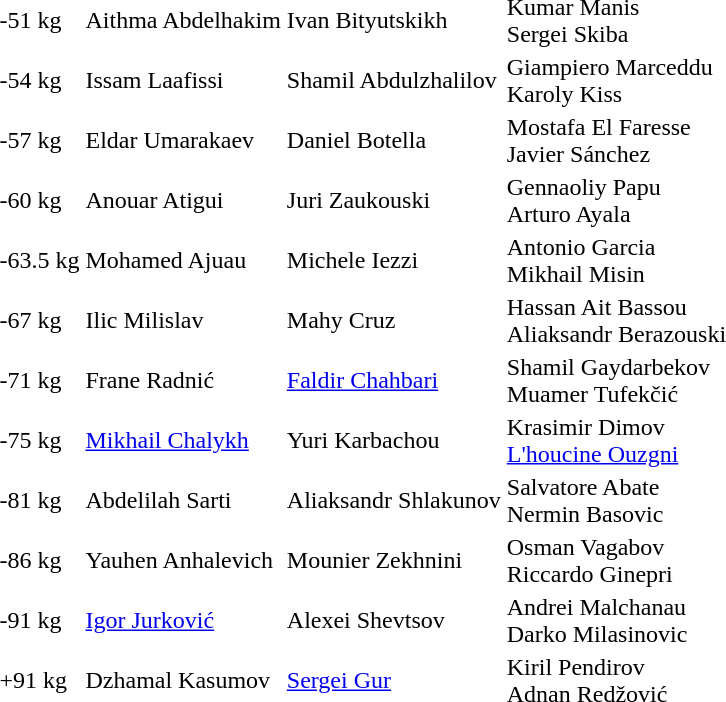<table>
<tr>
<td>-51 kg</td>
<td>Aithma Abdelhakim </td>
<td>Ivan Bityutskikh </td>
<td>Kumar Manis <br>Sergei Skiba </td>
</tr>
<tr>
<td>-54 kg</td>
<td>Issam Laafissi </td>
<td>Shamil Abdulzhalilov </td>
<td>Giampiero Marceddu <br>Karoly Kiss </td>
</tr>
<tr>
<td>-57 kg</td>
<td>Eldar Umarakaev </td>
<td>Daniel Botella </td>
<td>Mostafa El Faresse <br>Javier Sánchez </td>
</tr>
<tr>
<td>-60 kg</td>
<td>Anouar Atigui </td>
<td>Juri Zaukouski </td>
<td>Gennaoliy Papu <br>Arturo Ayala </td>
</tr>
<tr>
<td>-63.5 kg</td>
<td>Mohamed Ajuau </td>
<td>Michele Iezzi </td>
<td>Antonio Garcia <br>Mikhail Misin </td>
</tr>
<tr>
<td>-67 kg</td>
<td>Ilic Milislav </td>
<td>Mahy Cruz </td>
<td>Hassan Ait Bassou <br>Aliaksandr Berazouski </td>
</tr>
<tr>
<td>-71 kg</td>
<td>Frane Radnić </td>
<td><a href='#'>Faldir Chahbari</a> </td>
<td>Shamil Gaydarbekov <br>Muamer Tufekčić </td>
</tr>
<tr>
<td>-75 kg</td>
<td><a href='#'>Mikhail Chalykh</a> </td>
<td>Yuri Karbachou </td>
<td>Krasimir Dimov <br><a href='#'>L'houcine Ouzgni</a> </td>
</tr>
<tr>
<td>-81 kg</td>
<td>Abdelilah Sarti </td>
<td>Aliaksandr Shlakunov </td>
<td>Salvatore Abate <br>Nermin Basovic </td>
</tr>
<tr>
<td>-86 kg</td>
<td>Yauhen Anhalevich </td>
<td>Mounier Zekhnini </td>
<td>Osman Vagabov <br>Riccardo Ginepri </td>
</tr>
<tr>
<td>-91 kg</td>
<td><a href='#'>Igor Jurković</a> </td>
<td>Alexei Shevtsov </td>
<td>Andrei Malchanau <br>Darko Milasinovic </td>
</tr>
<tr>
<td>+91 kg</td>
<td>Dzhamal Kasumov </td>
<td><a href='#'>Sergei Gur</a> </td>
<td>Kiril Pendirov <br>Adnan Redžović </td>
</tr>
<tr>
</tr>
</table>
